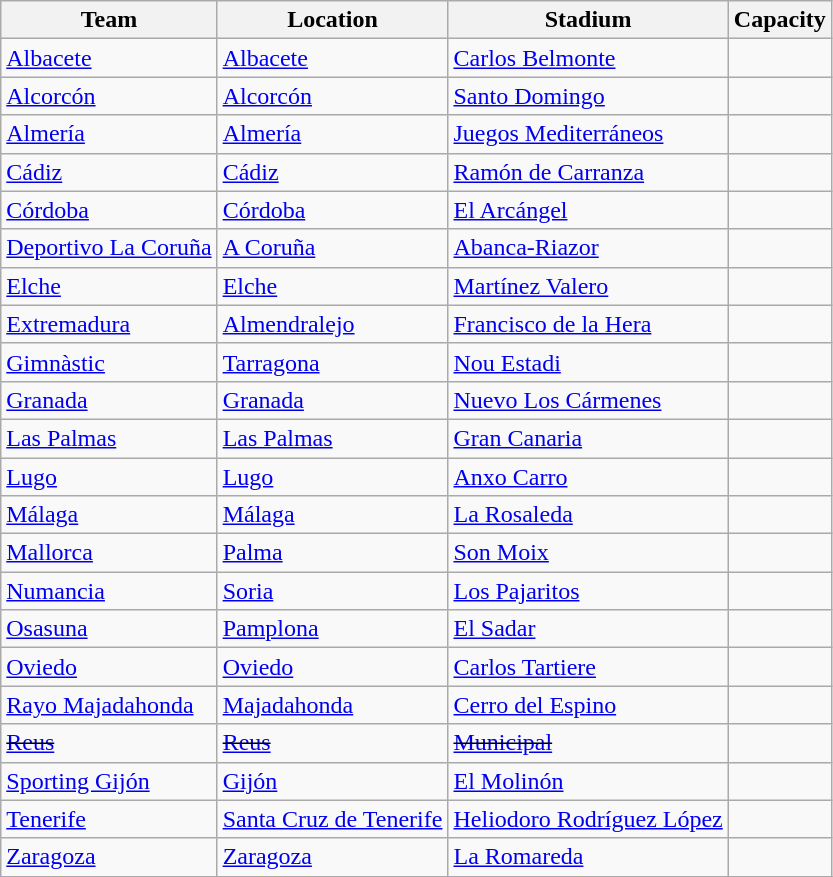<table class="wikitable sortable" style="text-align: left;">
<tr>
<th>Team</th>
<th>Location</th>
<th>Stadium</th>
<th>Capacity</th>
</tr>
<tr>
<td><a href='#'>Albacete</a></td>
<td><a href='#'>Albacete</a></td>
<td><a href='#'>Carlos Belmonte</a></td>
<td align="center"></td>
</tr>
<tr>
<td><a href='#'>Alcorcón</a></td>
<td><a href='#'>Alcorcón</a></td>
<td><a href='#'>Santo Domingo</a></td>
<td align="center"></td>
</tr>
<tr>
<td><a href='#'>Almería</a></td>
<td><a href='#'>Almería</a></td>
<td><a href='#'>Juegos Mediterráneos</a></td>
<td align="center"></td>
</tr>
<tr>
<td><a href='#'>Cádiz</a></td>
<td><a href='#'>Cádiz</a></td>
<td><a href='#'>Ramón de Carranza</a></td>
<td align="center"></td>
</tr>
<tr>
<td><a href='#'>Córdoba</a></td>
<td><a href='#'>Córdoba</a></td>
<td><a href='#'>El Arcángel</a></td>
<td align="center"></td>
</tr>
<tr>
<td><a href='#'>Deportivo La Coruña</a></td>
<td><a href='#'>A Coruña</a></td>
<td><a href='#'>Abanca-Riazor</a></td>
<td align="center"></td>
</tr>
<tr>
<td><a href='#'>Elche</a></td>
<td><a href='#'>Elche</a></td>
<td><a href='#'>Martínez Valero</a></td>
<td align=center></td>
</tr>
<tr>
<td><a href='#'>Extremadura</a></td>
<td><a href='#'>Almendralejo</a></td>
<td><a href='#'>Francisco de la Hera</a></td>
<td align=center></td>
</tr>
<tr>
<td><a href='#'>Gimnàstic</a></td>
<td><a href='#'>Tarragona</a></td>
<td><a href='#'>Nou Estadi</a></td>
<td align="center"></td>
</tr>
<tr>
<td><a href='#'>Granada</a></td>
<td><a href='#'>Granada</a></td>
<td><a href='#'>Nuevo Los Cármenes</a></td>
<td align="center"></td>
</tr>
<tr>
<td><a href='#'>Las Palmas</a></td>
<td><a href='#'>Las Palmas</a></td>
<td><a href='#'>Gran Canaria</a></td>
<td align="center"></td>
</tr>
<tr>
<td><a href='#'>Lugo</a></td>
<td><a href='#'>Lugo</a></td>
<td><a href='#'>Anxo Carro</a></td>
<td align="center"></td>
</tr>
<tr>
<td><a href='#'>Málaga</a></td>
<td><a href='#'>Málaga</a></td>
<td><a href='#'>La Rosaleda</a></td>
<td align="center"></td>
</tr>
<tr>
<td><a href='#'>Mallorca</a></td>
<td><a href='#'>Palma</a></td>
<td><a href='#'>Son Moix</a></td>
<td align=center></td>
</tr>
<tr>
<td><a href='#'>Numancia</a></td>
<td><a href='#'>Soria</a></td>
<td><a href='#'>Los Pajaritos</a></td>
<td style="text-align:center;"></td>
</tr>
<tr>
<td><a href='#'>Osasuna</a></td>
<td><a href='#'>Pamplona</a></td>
<td><a href='#'>El Sadar</a></td>
<td align="center"></td>
</tr>
<tr>
<td><a href='#'>Oviedo</a></td>
<td><a href='#'>Oviedo</a></td>
<td><a href='#'>Carlos Tartiere</a></td>
<td align="center"></td>
</tr>
<tr>
<td><a href='#'>Rayo Majadahonda</a></td>
<td><a href='#'>Majadahonda</a></td>
<td><a href='#'>Cerro del Espino</a></td>
<td align=center></td>
</tr>
<tr>
<td><s><a href='#'>Reus</a></s></td>
<td><s><a href='#'>Reus</a></s></td>
<td><s><a href='#'>Municipal</a></s></td>
<td align="center"><s></s></td>
</tr>
<tr>
<td><a href='#'>Sporting Gijón</a></td>
<td><a href='#'>Gijón</a></td>
<td><a href='#'>El Molinón</a></td>
<td align="center"></td>
</tr>
<tr>
<td><a href='#'>Tenerife</a></td>
<td><a href='#'>Santa Cruz de Tenerife</a></td>
<td><a href='#'>Heliodoro Rodríguez López</a></td>
<td align="center"></td>
</tr>
<tr>
<td><a href='#'>Zaragoza</a></td>
<td><a href='#'>Zaragoza</a></td>
<td><a href='#'>La Romareda</a></td>
<td align="center"></td>
</tr>
<tr>
</tr>
</table>
